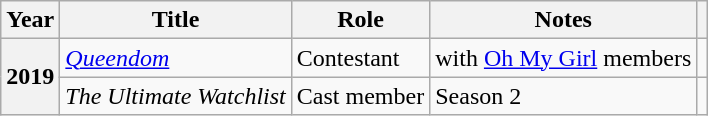<table class="wikitable plainrowheaders sortable">
<tr>
<th scope="col">Year</th>
<th scope="col">Title</th>
<th scope="col">Role</th>
<th scope="col">Notes</th>
<th scope="col" class="unsortable"></th>
</tr>
<tr>
<th scope="row" rowspan="2">2019</th>
<td><em><a href='#'>Queendom</a></em></td>
<td>Contestant</td>
<td>with <a href='#'>Oh My Girl</a> members</td>
<td style="text-align:center"></td>
</tr>
<tr>
<td><em>The Ultimate Watchlist</em></td>
<td>Cast member</td>
<td>Season 2</td>
<td style="text-align:center"></td>
</tr>
</table>
